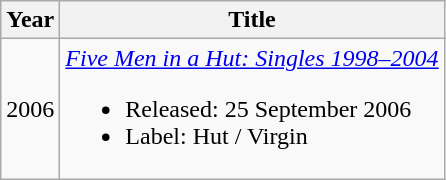<table class="wikitable">
<tr>
<th>Year</th>
<th>Title</th>
</tr>
<tr>
<td>2006</td>
<td><em><a href='#'>Five Men in a Hut: Singles 1998–2004</a></em><br><ul><li>Released: 25 September 2006</li><li>Label: Hut / Virgin</li></ul></td>
</tr>
</table>
